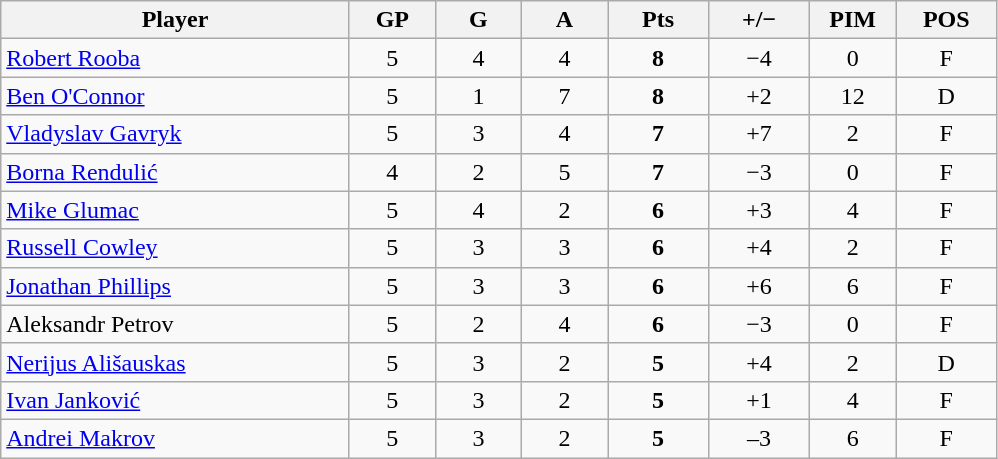<table class="wikitable sortable" style="text-align:center;">
<tr>
<th style="width:225px;">Player</th>
<th style="width:50px;">GP</th>
<th style="width:50px;">G</th>
<th style="width:50px;">A</th>
<th style="width:60px;">Pts</th>
<th style="width:60px;">+/−</th>
<th style="width:50px;">PIM</th>
<th style="width:60px;">POS</th>
</tr>
<tr>
<td style="text-align:left;"> <a href='#'>Robert Rooba</a></td>
<td>5</td>
<td>4</td>
<td>4</td>
<td><strong>8</strong></td>
<td>−4</td>
<td>0</td>
<td>F</td>
</tr>
<tr>
<td style="text-align:left;"> <a href='#'>Ben O'Connor</a></td>
<td>5</td>
<td>1</td>
<td>7</td>
<td><strong>8</strong></td>
<td>+2</td>
<td>12</td>
<td>D</td>
</tr>
<tr>
<td style="text-align:left;"> <a href='#'>Vladyslav Gavryk </a></td>
<td>5</td>
<td>3</td>
<td>4</td>
<td><strong>7</strong></td>
<td>+7</td>
<td>2</td>
<td>F</td>
</tr>
<tr>
<td style="text-align:left;"> <a href='#'>Borna Rendulić</a></td>
<td>4</td>
<td>2</td>
<td>5</td>
<td><strong>7</strong></td>
<td>−3</td>
<td>0</td>
<td>F</td>
</tr>
<tr>
<td style="text-align:left;"> <a href='#'>Mike Glumac</a></td>
<td>5</td>
<td>4</td>
<td>2</td>
<td><strong>6</strong></td>
<td>+3</td>
<td>4</td>
<td>F</td>
</tr>
<tr>
<td style="text-align:left;"> <a href='#'>Russell Cowley</a></td>
<td>5</td>
<td>3</td>
<td>3</td>
<td><strong>6</strong></td>
<td>+4</td>
<td>2</td>
<td>F</td>
</tr>
<tr>
<td style="text-align:left;"> <a href='#'>Jonathan Phillips</a></td>
<td>5</td>
<td>3</td>
<td>3</td>
<td><strong>6</strong></td>
<td>+6</td>
<td>6</td>
<td>F</td>
</tr>
<tr>
<td style="text-align:left;"> Aleksandr Petrov</td>
<td>5</td>
<td>2</td>
<td>4</td>
<td><strong>6</strong></td>
<td>−3</td>
<td>0</td>
<td>F</td>
</tr>
<tr>
<td style="text-align:left;"> <a href='#'>Nerijus Ališauskas</a></td>
<td>5</td>
<td>3</td>
<td>2</td>
<td><strong>5</strong></td>
<td>+4</td>
<td>2</td>
<td>D</td>
</tr>
<tr>
<td style="text-align:left;"> <a href='#'>Ivan Janković</a></td>
<td>5</td>
<td>3</td>
<td>2</td>
<td><strong>5</strong></td>
<td>+1</td>
<td>4</td>
<td>F</td>
</tr>
<tr>
<td style="text-align:left;"> <a href='#'>Andrei Makrov</a></td>
<td>5</td>
<td>3</td>
<td>2</td>
<td><strong>5</strong></td>
<td>–3</td>
<td>6</td>
<td>F</td>
</tr>
</table>
